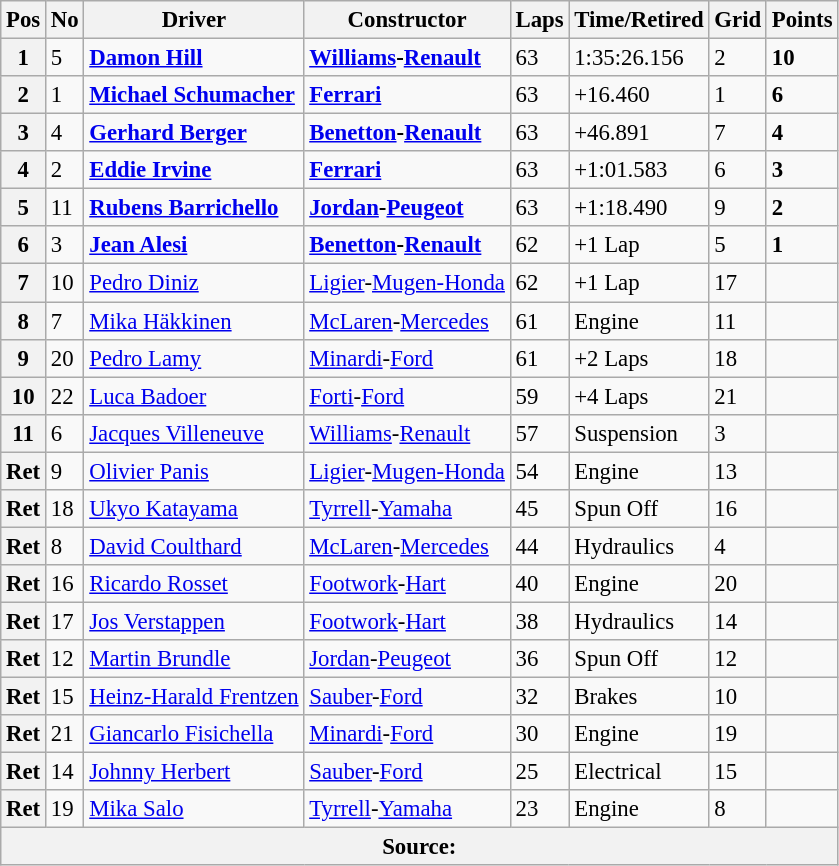<table class="wikitable" style="font-size: 95%;">
<tr>
<th>Pos</th>
<th>No</th>
<th>Driver</th>
<th>Constructor</th>
<th>Laps</th>
<th>Time/Retired</th>
<th>Grid</th>
<th>Points</th>
</tr>
<tr>
<th>1</th>
<td>5</td>
<td> <strong><a href='#'>Damon Hill</a></strong></td>
<td><strong><a href='#'>Williams</a>-<a href='#'>Renault</a></strong></td>
<td>63</td>
<td>1:35:26.156</td>
<td>2</td>
<td><strong>10</strong></td>
</tr>
<tr>
<th>2</th>
<td>1</td>
<td> <strong><a href='#'>Michael Schumacher</a></strong></td>
<td><strong><a href='#'>Ferrari</a></strong></td>
<td>63</td>
<td>+16.460</td>
<td>1</td>
<td><strong>6</strong></td>
</tr>
<tr>
<th>3</th>
<td>4</td>
<td> <strong><a href='#'>Gerhard Berger</a></strong></td>
<td><strong><a href='#'>Benetton</a>-<a href='#'>Renault</a></strong></td>
<td>63</td>
<td>+46.891</td>
<td>7</td>
<td><strong>4</strong></td>
</tr>
<tr>
<th>4</th>
<td>2</td>
<td> <strong><a href='#'>Eddie Irvine</a></strong></td>
<td><strong><a href='#'>Ferrari</a></strong></td>
<td>63</td>
<td>+1:01.583</td>
<td>6</td>
<td><strong>3</strong></td>
</tr>
<tr>
<th>5</th>
<td>11</td>
<td> <strong><a href='#'>Rubens Barrichello</a></strong></td>
<td><strong><a href='#'>Jordan</a>-<a href='#'>Peugeot</a></strong></td>
<td>63</td>
<td>+1:18.490</td>
<td>9</td>
<td><strong>2</strong></td>
</tr>
<tr>
<th>6</th>
<td>3</td>
<td> <strong><a href='#'>Jean Alesi</a></strong></td>
<td><strong><a href='#'>Benetton</a>-<a href='#'>Renault</a></strong></td>
<td>62</td>
<td>+1 Lap</td>
<td>5</td>
<td><strong>1</strong></td>
</tr>
<tr>
<th>7</th>
<td>10</td>
<td> <a href='#'>Pedro Diniz</a></td>
<td><a href='#'>Ligier</a>-<a href='#'>Mugen-Honda</a></td>
<td>62</td>
<td>+1 Lap</td>
<td>17</td>
<td> </td>
</tr>
<tr>
<th>8</th>
<td>7</td>
<td> <a href='#'>Mika Häkkinen</a></td>
<td><a href='#'>McLaren</a>-<a href='#'>Mercedes</a></td>
<td>61</td>
<td>Engine</td>
<td>11</td>
<td> </td>
</tr>
<tr>
<th>9</th>
<td>20</td>
<td> <a href='#'>Pedro Lamy</a></td>
<td><a href='#'>Minardi</a>-<a href='#'>Ford</a></td>
<td>61</td>
<td>+2 Laps</td>
<td>18</td>
<td> </td>
</tr>
<tr>
<th>10</th>
<td>22</td>
<td> <a href='#'>Luca Badoer</a></td>
<td><a href='#'>Forti</a>-<a href='#'>Ford</a></td>
<td>59</td>
<td>+4 Laps</td>
<td>21</td>
<td> </td>
</tr>
<tr>
<th>11</th>
<td>6</td>
<td> <a href='#'>Jacques Villeneuve</a></td>
<td><a href='#'>Williams</a>-<a href='#'>Renault</a></td>
<td>57</td>
<td>Suspension</td>
<td>3</td>
<td> </td>
</tr>
<tr>
<th>Ret</th>
<td>9</td>
<td> <a href='#'>Olivier Panis</a></td>
<td><a href='#'>Ligier</a>-<a href='#'>Mugen-Honda</a></td>
<td>54</td>
<td>Engine</td>
<td>13</td>
<td> </td>
</tr>
<tr>
<th>Ret</th>
<td>18</td>
<td> <a href='#'>Ukyo Katayama</a></td>
<td><a href='#'>Tyrrell</a>-<a href='#'>Yamaha</a></td>
<td>45</td>
<td>Spun Off</td>
<td>16</td>
<td> </td>
</tr>
<tr>
<th>Ret</th>
<td>8</td>
<td> <a href='#'>David Coulthard</a></td>
<td><a href='#'>McLaren</a>-<a href='#'>Mercedes</a></td>
<td>44</td>
<td>Hydraulics</td>
<td>4</td>
<td> </td>
</tr>
<tr>
<th>Ret</th>
<td>16</td>
<td> <a href='#'>Ricardo Rosset</a></td>
<td><a href='#'>Footwork</a>-<a href='#'>Hart</a></td>
<td>40</td>
<td>Engine</td>
<td>20</td>
<td> </td>
</tr>
<tr>
<th>Ret</th>
<td>17</td>
<td> <a href='#'>Jos Verstappen</a></td>
<td><a href='#'>Footwork</a>-<a href='#'>Hart</a></td>
<td>38</td>
<td>Hydraulics</td>
<td>14</td>
<td> </td>
</tr>
<tr>
<th>Ret</th>
<td>12</td>
<td> <a href='#'>Martin Brundle</a></td>
<td><a href='#'>Jordan</a>-<a href='#'>Peugeot</a></td>
<td>36</td>
<td>Spun Off</td>
<td>12</td>
<td> </td>
</tr>
<tr>
<th>Ret</th>
<td>15</td>
<td> <a href='#'>Heinz-Harald Frentzen</a></td>
<td><a href='#'>Sauber</a>-<a href='#'>Ford</a></td>
<td>32</td>
<td>Brakes</td>
<td>10</td>
<td> </td>
</tr>
<tr>
<th>Ret</th>
<td>21</td>
<td> <a href='#'>Giancarlo Fisichella</a></td>
<td><a href='#'>Minardi</a>-<a href='#'>Ford</a></td>
<td>30</td>
<td>Engine</td>
<td>19</td>
<td> </td>
</tr>
<tr>
<th>Ret</th>
<td>14</td>
<td> <a href='#'>Johnny Herbert</a></td>
<td><a href='#'>Sauber</a>-<a href='#'>Ford</a></td>
<td>25</td>
<td>Electrical</td>
<td>15</td>
<td> </td>
</tr>
<tr>
<th>Ret</th>
<td>19</td>
<td> <a href='#'>Mika Salo</a></td>
<td><a href='#'>Tyrrell</a>-<a href='#'>Yamaha</a></td>
<td>23</td>
<td>Engine</td>
<td>8</td>
<td> </td>
</tr>
<tr>
<th colspan="8">Source:</th>
</tr>
</table>
